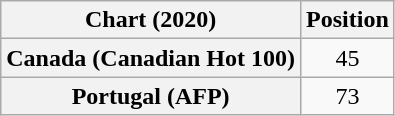<table class="wikitable sortable plainrowheaders" style="text-align:center">
<tr>
<th scope="col">Chart (2020)</th>
<th scope="col">Position</th>
</tr>
<tr>
<th scope="row">Canada (Canadian Hot 100)</th>
<td>45</td>
</tr>
<tr>
<th scope="row">Portugal (AFP)</th>
<td>73</td>
</tr>
</table>
